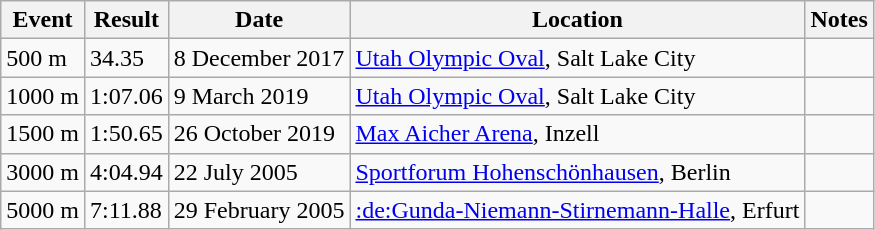<table class="wikitable">
<tr>
<th>Event</th>
<th>Result</th>
<th>Date</th>
<th>Location</th>
<th>Notes</th>
</tr>
<tr>
<td>500 m</td>
<td>34.35</td>
<td>8 December 2017</td>
<td><a href='#'>Utah Olympic Oval</a>, Salt Lake City</td>
<td></td>
</tr>
<tr>
<td>1000 m</td>
<td>1:07.06</td>
<td>9 March 2019</td>
<td><a href='#'>Utah Olympic Oval</a>, Salt Lake City</td>
<td></td>
</tr>
<tr>
<td>1500 m</td>
<td>1:50.65</td>
<td>26 October 2019</td>
<td><a href='#'>Max Aicher Arena</a>, Inzell</td>
<td></td>
</tr>
<tr>
<td>3000 m</td>
<td>4:04.94</td>
<td>22 July 2005</td>
<td><a href='#'>Sportforum Hohenschönhausen</a>, Berlin</td>
<td></td>
</tr>
<tr>
<td>5000 m</td>
<td>7:11.88</td>
<td>29 February 2005</td>
<td><a href='#'>:de:Gunda-Niemann-Stirnemann-Halle</a>, Erfurt</td>
<td></td>
</tr>
</table>
